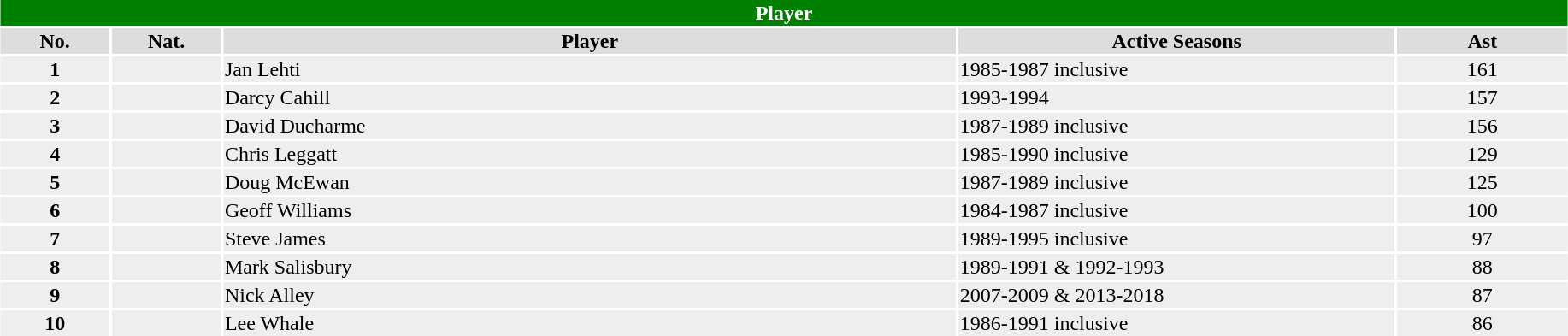<table class="toccolours"  style="width:97%; clear:both; margin:1.5em auto; text-align:center;">
<tr>
<th colspan="11" style="background:green; color:white;">Player</th>
</tr>
<tr style="background:#ddd;">
<th width=7%>No.</th>
<th width=7%>Nat.</th>
<th !width=30%>Player</th>
<th width=28%>Active Seasons</th>
<th widith=28%>Ast</th>
</tr>
<tr style="background:#eee;">
<td><strong>1</strong></td>
<td></td>
<td align=left>Jan Lehti</td>
<td align=left>1985-1987 inclusive</td>
<td>161</td>
</tr>
<tr style="background:#eee;">
<td><strong>2</strong></td>
<td></td>
<td align=left>Darcy Cahill</td>
<td align=left>1993-1994</td>
<td>157</td>
</tr>
<tr style="background:#eee;">
<td><strong>3</strong></td>
<td></td>
<td align=left>David Ducharme</td>
<td align=left>1987-1989 inclusive</td>
<td>156</td>
</tr>
<tr style="background:#eee;">
<td><strong>4</strong></td>
<td></td>
<td align=left>Chris Leggatt</td>
<td align=left>1985-1990 inclusive</td>
<td>129</td>
</tr>
<tr style="background:#eee;">
<td><strong>5</strong></td>
<td></td>
<td align=left>Doug McEwan</td>
<td align=left>1987-1989 inclusive</td>
<td>125</td>
</tr>
<tr style="background:#eee;">
<td><strong>6</strong></td>
<td></td>
<td align=left>Geoff Williams</td>
<td align=left>1984-1987 inclusive</td>
<td>100</td>
</tr>
<tr style="background:#eee;">
<td><strong>7</strong></td>
<td></td>
<td align=left>Steve James</td>
<td align=left>1989-1995 inclusive</td>
<td>97</td>
</tr>
<tr style="background:#eee;">
<td><strong>8</strong></td>
<td></td>
<td align="left">Mark Salisbury</td>
<td align=left>1989-1991 & 1992-1993</td>
<td>88</td>
</tr>
<tr style="background:#eee;">
<td><strong>9</strong></td>
<td></td>
<td align=left>Nick Alley</td>
<td align=left>2007-2009 & 2013-2018</td>
<td>87</td>
</tr>
<tr style="background:#eee;">
<td><strong>10</strong></td>
<td></td>
<td align=left>Lee Whale</td>
<td align=left>1986-1991 inclusive</td>
<td>86</td>
</tr>
<tr style="background:#eee;">
</tr>
</table>
